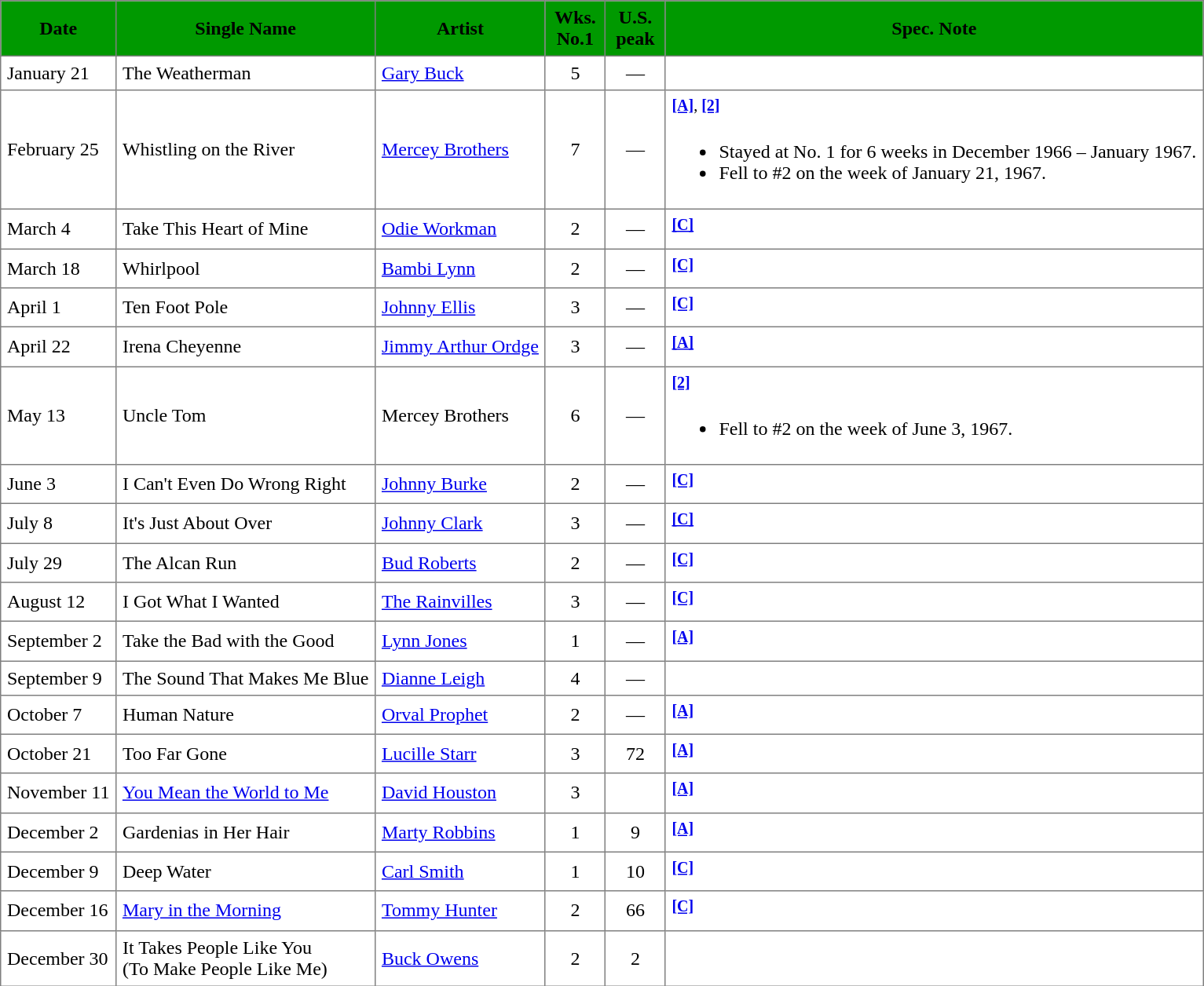<table border="1" cellpadding="5" cellspacing="1" style="border-collapse: collapse">
<tr style="background:#009900">
<th>Date</th>
<th>Single Name</th>
<th>Artist</th>
<th width="40">Wks. No.1</th>
<th width="40">U.S. peak</th>
<th>Spec. Note</th>
</tr>
<tr>
<td>January 21</td>
<td>The Weatherman</td>
<td><a href='#'>Gary Buck</a></td>
<td align="center">5</td>
<td align="center">—</td>
<td></td>
</tr>
<tr>
<td>February 25</td>
<td>Whistling on the River</td>
<td><a href='#'>Mercey Brothers</a></td>
<td align="center">7</td>
<td align="center">—</td>
<td><sup><a href='#'><strong>[A]</strong></a>, <a href='#'><strong>[2]</strong></a></sup><br><ul><li>Stayed at No. 1 for 6 weeks in December 1966 – January 1967.</li><li>Fell to #2 on the week of January 21, 1967.</li></ul></td>
</tr>
<tr>
<td>March 4</td>
<td>Take This Heart of Mine</td>
<td><a href='#'>Odie Workman</a></td>
<td align="center">2</td>
<td align="center">—</td>
<td><sup><a href='#'><strong>[C]</strong></a></sup></td>
</tr>
<tr>
<td>March 18</td>
<td>Whirlpool</td>
<td><a href='#'>Bambi Lynn</a></td>
<td align="center">2</td>
<td align="center">—</td>
<td><sup><a href='#'><strong>[C]</strong></a></sup></td>
</tr>
<tr>
<td>April 1</td>
<td>Ten Foot Pole</td>
<td><a href='#'>Johnny Ellis</a></td>
<td align="center">3</td>
<td align="center">—</td>
<td><sup><a href='#'><strong>[C]</strong></a></sup></td>
</tr>
<tr>
<td>April 22</td>
<td>Irena Cheyenne</td>
<td><a href='#'>Jimmy Arthur Ordge</a></td>
<td align="center">3</td>
<td align="center">—</td>
<td><sup><a href='#'><strong>[A]</strong></a></sup></td>
</tr>
<tr>
<td>May 13</td>
<td>Uncle Tom</td>
<td>Mercey Brothers</td>
<td align="center">6</td>
<td align="center">—</td>
<td><sup><a href='#'><strong>[2]</strong></a></sup><br><ul><li>Fell to #2 on the week of June 3, 1967.</li></ul></td>
</tr>
<tr>
<td>June 3</td>
<td>I Can't Even Do Wrong Right</td>
<td><a href='#'>Johnny Burke</a></td>
<td align="center">2</td>
<td align="center">—</td>
<td><sup><a href='#'><strong>[C]</strong></a></sup></td>
</tr>
<tr>
<td>July 8</td>
<td>It's Just About Over</td>
<td><a href='#'>Johnny Clark</a></td>
<td align="center">3</td>
<td align="center">—</td>
<td><sup><a href='#'><strong>[C]</strong></a></sup></td>
</tr>
<tr>
<td>July 29</td>
<td>The Alcan Run</td>
<td><a href='#'>Bud Roberts</a></td>
<td align="center">2</td>
<td align="center">—</td>
<td><sup><a href='#'><strong>[C]</strong></a></sup></td>
</tr>
<tr>
<td>August 12</td>
<td>I Got What I Wanted</td>
<td><a href='#'>The Rainvilles</a></td>
<td align="center">3</td>
<td align="center">—</td>
<td><sup><a href='#'><strong>[C]</strong></a></sup></td>
</tr>
<tr>
<td>September 2</td>
<td>Take the Bad with the Good</td>
<td><a href='#'>Lynn Jones</a></td>
<td align="center">1</td>
<td align="center">—</td>
<td><sup><a href='#'><strong>[A]</strong></a></sup></td>
</tr>
<tr>
<td>September 9</td>
<td>The Sound That Makes Me Blue</td>
<td><a href='#'>Dianne Leigh</a></td>
<td align="center">4</td>
<td align="center">—</td>
<td></td>
</tr>
<tr>
<td>October 7</td>
<td>Human Nature</td>
<td><a href='#'>Orval Prophet</a></td>
<td align="center">2</td>
<td align="center">—</td>
<td><sup><a href='#'><strong>[A]</strong></a></sup></td>
</tr>
<tr>
<td>October 21</td>
<td>Too Far Gone</td>
<td><a href='#'>Lucille Starr</a></td>
<td align="center">3</td>
<td align="center">72</td>
<td><sup><a href='#'><strong>[A]</strong></a></sup></td>
</tr>
<tr>
<td>November 11</td>
<td><a href='#'>You Mean the World to Me</a></td>
<td><a href='#'>David Houston</a></td>
<td align="center">3</td>
<td align="center"></td>
<td><sup><a href='#'><strong>[A]</strong></a></sup></td>
</tr>
<tr>
<td>December 2</td>
<td>Gardenias in Her Hair</td>
<td><a href='#'>Marty Robbins</a></td>
<td align="center">1</td>
<td align="center">9</td>
<td><sup><a href='#'><strong>[A]</strong></a></sup></td>
</tr>
<tr>
<td>December 9</td>
<td>Deep Water</td>
<td><a href='#'>Carl Smith</a></td>
<td align="center">1</td>
<td align="center">10</td>
<td><sup><a href='#'><strong>[C]</strong></a></sup></td>
</tr>
<tr>
<td>December 16</td>
<td><a href='#'>Mary in the Morning</a></td>
<td><a href='#'>Tommy Hunter</a></td>
<td align="center">2</td>
<td align="center">66</td>
<td><sup><a href='#'><strong>[C]</strong></a></sup></td>
</tr>
<tr>
<td>December 30</td>
<td>It Takes People Like You<br>(To Make People Like Me)</td>
<td><a href='#'>Buck Owens</a></td>
<td align="center">2</td>
<td align="center">2</td>
<td></td>
</tr>
</table>
